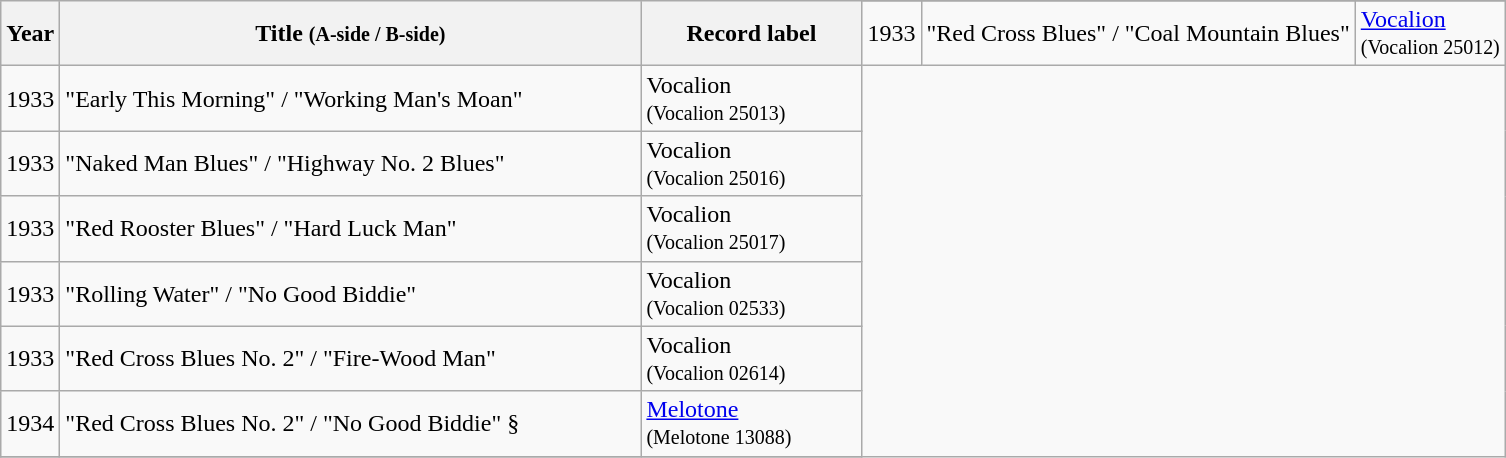<table class="wikitable sortable">
<tr>
<th width="30" rowspan="2">Year</th>
<th width="380" rowspan="2">Title <small>(A-side / B-side)</small></th>
<th width="140" rowspan="2">Record label</th>
</tr>
<tr>
<td>1933</td>
<td>"Red Cross Blues" / "Coal Mountain Blues"</td>
<td><a href='#'>Vocalion</a><br><small>(Vocalion 25012)</small></td>
</tr>
<tr>
<td>1933</td>
<td>"Early This Morning" / "Working Man's Moan"</td>
<td>Vocalion<br><small>(Vocalion 25013)</small></td>
</tr>
<tr>
<td>1933</td>
<td>"Naked Man Blues" / "Highway No. 2 Blues"</td>
<td>Vocalion<br><small>(Vocalion 25016)</small></td>
</tr>
<tr>
<td>1933</td>
<td>"Red Rooster Blues" / "Hard Luck Man"</td>
<td>Vocalion<br><small>(Vocalion 25017)</small></td>
</tr>
<tr>
<td>1933</td>
<td>"Rolling Water" / "No Good Biddie"</td>
<td>Vocalion<br><small>(Vocalion 02533)</small></td>
</tr>
<tr>
<td>1933</td>
<td>"Red Cross Blues No. 2" / "Fire-Wood Man"</td>
<td>Vocalion<br><small>(Vocalion 02614)</small></td>
</tr>
<tr>
<td>1934</td>
<td>"Red Cross Blues No. 2" / "No Good Biddie" §</td>
<td><a href='#'>Melotone</a><br><small>(Melotone 13088)</small></td>
</tr>
<tr>
</tr>
</table>
